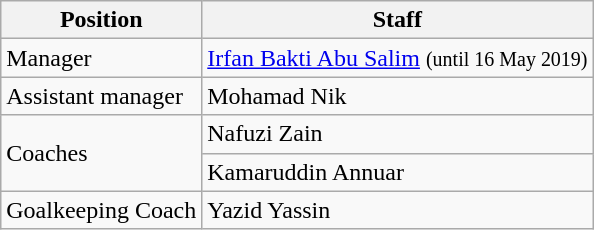<table class="wikitable">
<tr>
<th>Position</th>
<th>Staff</th>
</tr>
<tr>
<td>Manager</td>
<td> <a href='#'>Irfan Bakti Abu Salim</a> <small>(until 16 May 2019)</small></td>
</tr>
<tr>
<td>Assistant manager</td>
<td> Mohamad Nik</td>
</tr>
<tr>
<td rowspan="2">Coaches</td>
<td> Nafuzi Zain</td>
</tr>
<tr>
<td> Kamaruddin Annuar</td>
</tr>
<tr>
<td>Goalkeeping Coach</td>
<td> Yazid Yassin</td>
</tr>
</table>
